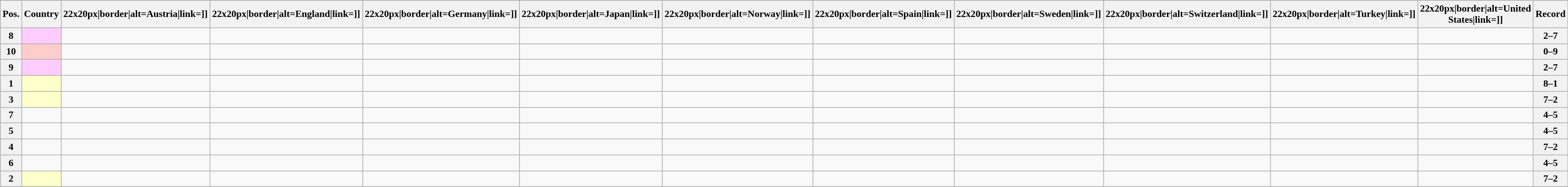<table class="wikitable sortable nowrap" style="text-align:center; font-size:0.9em">
<tr>
<th>Pos.</th>
<th>Country</th>
<th [[Image:>22x20px|border|alt=Austria|link=]]</th>
<th [[Image:>22x20px|border|alt=England|link=]]</th>
<th [[Image:>22x20px|border|alt=Germany|link=]]</th>
<th [[Image:>22x20px|border|alt=Japan|link=]]</th>
<th [[Image:>22x20px|border|alt=Norway|link=]]</th>
<th [[Image:>22x20px|border|alt=Spain|link=]]</th>
<th [[Image:>22x20px|border|alt=Sweden|link=]]</th>
<th [[Image:>22x20px|border|alt=Switzerland|link=]]</th>
<th [[Image:>22x20px|border|alt=Turkey|link=]]</th>
<th [[Image:>22x20px|border|alt=United States|link=]]</th>
<th>Record</th>
</tr>
<tr>
<th>8</th>
<td style="text-align:left; background:#ffccff"></td>
<td></td>
<td></td>
<td></td>
<td></td>
<td></td>
<td></td>
<td></td>
<td></td>
<td></td>
<td></td>
<th>2–7</th>
</tr>
<tr>
<th>10</th>
<td style="text-align:left; background:#ffcccc;"></td>
<td></td>
<td></td>
<td></td>
<td></td>
<td></td>
<td></td>
<td></td>
<td></td>
<td></td>
<td></td>
<th>0–9</th>
</tr>
<tr>
<th>9</th>
<td style="text-align:left; background:#ffccff"></td>
<td></td>
<td></td>
<td></td>
<td></td>
<td></td>
<td></td>
<td></td>
<td></td>
<td></td>
<td></td>
<th>2–7</th>
</tr>
<tr>
<th>1</th>
<td style="text-align:left; background:#ffffcc;"></td>
<td></td>
<td></td>
<td></td>
<td></td>
<td></td>
<td></td>
<td></td>
<td></td>
<td></td>
<td></td>
<th>8–1</th>
</tr>
<tr>
<th>3</th>
<td style="text-align:left; background:#ffffcc;"></td>
<td></td>
<td></td>
<td></td>
<td></td>
<td></td>
<td></td>
<td></td>
<td></td>
<td></td>
<td></td>
<th>7–2</th>
</tr>
<tr>
<th>7</th>
<td style="text-align:left;"></td>
<td></td>
<td></td>
<td></td>
<td></td>
<td></td>
<td></td>
<td></td>
<td></td>
<td></td>
<td></td>
<th>4–5</th>
</tr>
<tr>
<th>5</th>
<td style="text-align:left;"></td>
<td></td>
<td></td>
<td></td>
<td></td>
<td></td>
<td></td>
<td></td>
<td></td>
<td></td>
<td></td>
<th>4–5</th>
</tr>
<tr>
<th>4</th>
<td style="text-align:left;"></td>
<td></td>
<td></td>
<td></td>
<td></td>
<td></td>
<td></td>
<td></td>
<td></td>
<td></td>
<td></td>
<th>7–2</th>
</tr>
<tr>
<th>6</th>
<td style="text-align:left;"></td>
<td></td>
<td></td>
<td></td>
<td></td>
<td></td>
<td></td>
<td></td>
<td></td>
<td></td>
<td></td>
<th>4–5</th>
</tr>
<tr>
<th>2</th>
<td style="text-align:left; background:#ffffcc;"></td>
<td></td>
<td></td>
<td></td>
<td></td>
<td></td>
<td></td>
<td></td>
<td></td>
<td></td>
<td></td>
<th>7–2</th>
</tr>
</table>
